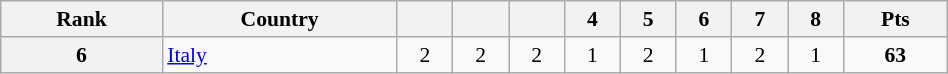<table class="wikitable" style="width:50%; font-size:90%; text-align:center;">
<tr>
<th>Rank</th>
<th>Country</th>
<th></th>
<th></th>
<th></th>
<th>4</th>
<th>5</th>
<th>6</th>
<th>7</th>
<th>8</th>
<th>Pts</th>
</tr>
<tr>
<th>6</th>
<td align=left> <a href='#'>Italy</a></td>
<td>2</td>
<td>2</td>
<td>2</td>
<td>1</td>
<td>2</td>
<td>1</td>
<td>2</td>
<td>1</td>
<td><strong>63</strong></td>
</tr>
</table>
